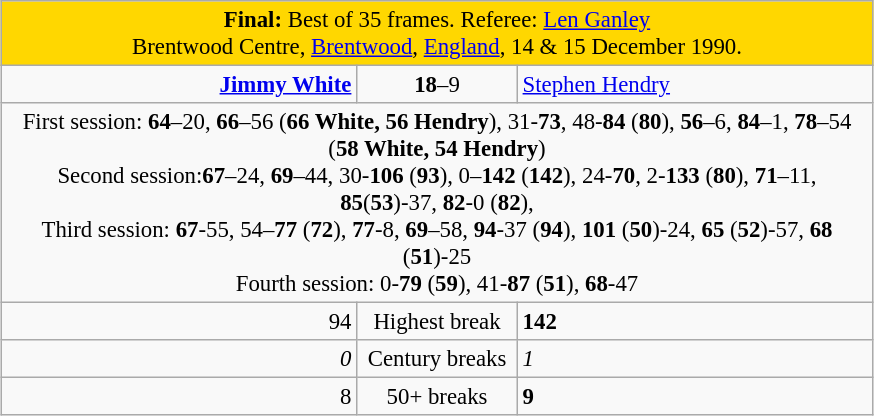<table class="wikitable" style="font-size: 95%; margin: 1em auto 1em auto;">
<tr>
<td colspan="3"  style="text-align:center; background:gold;"><strong>Final:</strong> Best of 35 frames. Referee: <a href='#'>Len Ganley</a><br> Brentwood Centre, <a href='#'>Brentwood</a>, <a href='#'>England</a>, 14 & 15 December 1990.</td>
</tr>
<tr>
<td style="width:230px; text-align:right;"><strong><a href='#'>Jimmy White</a></strong> <br></td>
<td style="width:100px; text-align:center;"><strong>18</strong>–9</td>
<td style="width:230px;"><a href='#'>Stephen Hendry</a> <br></td>
</tr>
<tr>
<td colspan="3"  style="text-align:center; font-size:100%;">First session: <strong>64</strong>–20, <strong>66</strong>–56 (<strong>66 White, 56 Hendry</strong>), 31-<strong>73</strong>, 48-<strong>84</strong> (<strong>80</strong>), <strong>56</strong>–6, <strong>84</strong>–1, <strong>78</strong>–54 (<strong>58 White, 54 Hendry</strong>) <br>Second session:<strong>67</strong>–24, <strong>69</strong>–44, 30-<strong>106</strong> (<strong>93</strong>), 0–<strong>142</strong> (<strong>142</strong>), 24-<strong>70</strong>, 2-<strong>133</strong> (<strong>80</strong>), <strong>71</strong>–11, <strong>85</strong>(<strong>53</strong>)-37, <strong>82</strong>-0 (<strong>82</strong>),<br>Third session:  <strong>67</strong>-55, 54–<strong>77</strong> (<strong>72</strong>), <strong>77</strong>-8, <strong>69</strong>–58, <strong>94</strong>-37 (<strong>94</strong>), <strong>101</strong> (<strong>50</strong>)-24, <strong>65</strong> (<strong>52</strong>)-57, <strong>68</strong> (<strong>51</strong>)-25 <br>Fourth session: 0-<strong>79</strong> (<strong>59</strong>), 41-<strong>87</strong> (<strong>51</strong>), <strong>68</strong>-47</td>
</tr>
<tr>
<td style="text-align:right;">94</td>
<td style="text-align:center;">Highest break</td>
<td><strong>142</strong></td>
</tr>
<tr>
<td style="text-align:right;"><em>0</em></td>
<td style="text-align:center;">Century breaks</td>
<td><em>1</em></td>
</tr>
<tr>
<td style="text-align:right;">8</td>
<td style="text-align:center;">50+ breaks</td>
<td><strong>9</strong></td>
</tr>
</table>
